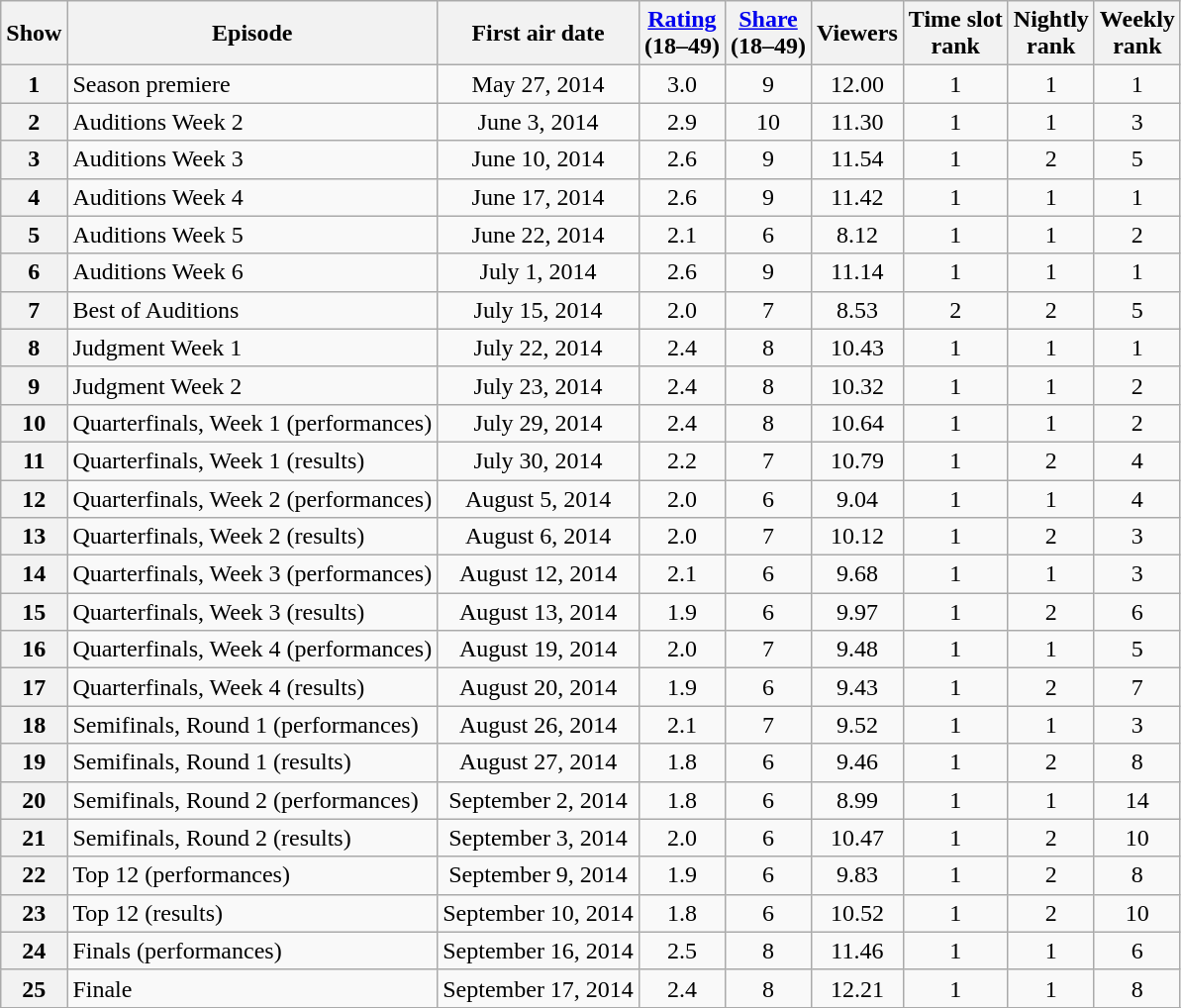<table class="wikitable" style="text-align:center">
<tr>
<th>Show</th>
<th>Episode</th>
<th>First air date</th>
<th><a href='#'>Rating</a><br>(18–49)</th>
<th><a href='#'>Share</a><br>(18–49)</th>
<th>Viewers<br></th>
<th>Time slot<br>rank</th>
<th>Nightly<br>rank</th>
<th>Weekly<br>rank</th>
</tr>
<tr>
<th>1</th>
<td style="text-align:left;">Season premiere</td>
<td>May 27, 2014</td>
<td>3.0</td>
<td>9</td>
<td>12.00 </td>
<td>1</td>
<td>1</td>
<td>1 </td>
</tr>
<tr>
<th>2</th>
<td style="text-align:left;">Auditions Week 2</td>
<td>June 3, 2014</td>
<td>2.9</td>
<td>10</td>
<td>11.30 </td>
<td>1</td>
<td>1</td>
<td>3 </td>
</tr>
<tr>
<th>3</th>
<td style="text-align:left;">Auditions Week 3</td>
<td>June 10, 2014</td>
<td>2.6</td>
<td>9</td>
<td>11.54 </td>
<td>1</td>
<td>2</td>
<td>5 </td>
</tr>
<tr>
<th>4</th>
<td style="text-align:left;">Auditions Week 4</td>
<td>June 17, 2014</td>
<td>2.6</td>
<td>9</td>
<td>11.42 </td>
<td>1</td>
<td>1</td>
<td>1 </td>
</tr>
<tr>
<th>5</th>
<td style="text-align:left;">Auditions Week 5</td>
<td>June 22, 2014</td>
<td>2.1</td>
<td>6</td>
<td>8.12 </td>
<td>1</td>
<td>1</td>
<td>2 </td>
</tr>
<tr>
<th>6</th>
<td style="text-align:left;">Auditions Week 6</td>
<td>July 1, 2014</td>
<td>2.6</td>
<td>9</td>
<td>11.14 </td>
<td>1</td>
<td>1</td>
<td>1 </td>
</tr>
<tr>
<th>7</th>
<td style="text-align:left;">Best of Auditions</td>
<td>July 15, 2014</td>
<td>2.0</td>
<td>7</td>
<td>8.53 </td>
<td>2</td>
<td>2</td>
<td>5 </td>
</tr>
<tr>
<th>8</th>
<td style="text-align:left;">Judgment Week 1</td>
<td>July 22, 2014</td>
<td>2.4</td>
<td>8</td>
<td>10.43 </td>
<td>1</td>
<td>1</td>
<td>1 </td>
</tr>
<tr>
<th>9</th>
<td style="text-align:left;">Judgment Week 2</td>
<td>July 23, 2014</td>
<td>2.4</td>
<td>8</td>
<td>10.32 </td>
<td>1</td>
<td>1</td>
<td>2 </td>
</tr>
<tr>
<th>10</th>
<td style="text-align:left;">Quarterfinals, Week 1 (performances)</td>
<td>July 29, 2014</td>
<td>2.4</td>
<td>8</td>
<td>10.64 </td>
<td>1</td>
<td>1</td>
<td>2 </td>
</tr>
<tr>
<th>11</th>
<td style="text-align:left;">Quarterfinals, Week 1 (results)</td>
<td>July 30, 2014</td>
<td>2.2</td>
<td>7</td>
<td>10.79 </td>
<td>1</td>
<td>2</td>
<td>4 </td>
</tr>
<tr>
<th>12</th>
<td style="text-align:left;">Quarterfinals, Week 2 (performances)</td>
<td>August 5, 2014</td>
<td>2.0</td>
<td>6</td>
<td>9.04 </td>
<td>1</td>
<td>1</td>
<td>4 </td>
</tr>
<tr>
<th>13</th>
<td style="text-align:left;">Quarterfinals, Week 2 (results)</td>
<td>August 6, 2014</td>
<td>2.0</td>
<td>7</td>
<td>10.12 </td>
<td>1</td>
<td>2</td>
<td>3 </td>
</tr>
<tr>
<th>14</th>
<td style="text-align:left;">Quarterfinals, Week 3 (performances)</td>
<td>August 12, 2014</td>
<td>2.1</td>
<td>6</td>
<td>9.68 </td>
<td>1</td>
<td>1</td>
<td>3 </td>
</tr>
<tr>
<th>15</th>
<td style="text-align:left;">Quarterfinals, Week 3 (results)</td>
<td>August 13, 2014</td>
<td>1.9</td>
<td>6</td>
<td>9.97 </td>
<td>1</td>
<td>2</td>
<td>6 </td>
</tr>
<tr>
<th>16</th>
<td style="text-align:left;">Quarterfinals, Week 4 (performances)</td>
<td>August 19, 2014</td>
<td>2.0</td>
<td>7</td>
<td>9.48 </td>
<td>1</td>
<td>1</td>
<td>5 </td>
</tr>
<tr>
<th>17</th>
<td style="text-align:left;">Quarterfinals, Week 4 (results)</td>
<td>August 20, 2014</td>
<td>1.9</td>
<td>6</td>
<td>9.43 </td>
<td>1</td>
<td>2</td>
<td>7 </td>
</tr>
<tr>
<th>18</th>
<td style="text-align:left;">Semifinals, Round 1 (performances)</td>
<td>August 26, 2014</td>
<td>2.1</td>
<td>7</td>
<td>9.52 </td>
<td>1</td>
<td>1</td>
<td>3 </td>
</tr>
<tr>
<th>19</th>
<td style="text-align:left;">Semifinals, Round 1 (results)</td>
<td>August 27, 2014</td>
<td>1.8</td>
<td>6</td>
<td>9.46 </td>
<td>1</td>
<td>2</td>
<td>8 </td>
</tr>
<tr>
<th>20</th>
<td style="text-align:left;">Semifinals, Round 2 (performances)</td>
<td>September 2, 2014</td>
<td>1.8</td>
<td>6</td>
<td>8.99 </td>
<td>1</td>
<td>1</td>
<td>14 </td>
</tr>
<tr>
<th>21</th>
<td style="text-align:left;">Semifinals, Round 2 (results)</td>
<td>September 3, 2014</td>
<td>2.0</td>
<td>6</td>
<td>10.47 </td>
<td>1</td>
<td>2</td>
<td>10 </td>
</tr>
<tr>
<th>22</th>
<td style="text-align:left;">Top 12 (performances)</td>
<td>September 9, 2014</td>
<td>1.9</td>
<td>6</td>
<td>9.83 </td>
<td>1</td>
<td>2</td>
<td>8 </td>
</tr>
<tr>
<th>23</th>
<td style="text-align:left;">Top 12 (results)</td>
<td>September 10, 2014</td>
<td>1.8</td>
<td>6</td>
<td>10.52 </td>
<td>1</td>
<td>2</td>
<td>10 </td>
</tr>
<tr>
<th>24</th>
<td style="text-align:left;">Finals (performances)</td>
<td>September 16, 2014</td>
<td>2.5</td>
<td>8</td>
<td>11.46 </td>
<td>1</td>
<td>1</td>
<td>6 </td>
</tr>
<tr>
<th>25</th>
<td style="text-align:left;">Finale</td>
<td>September 17, 2014</td>
<td>2.4</td>
<td>8</td>
<td>12.21 </td>
<td>1</td>
<td>1</td>
<td>8 </td>
</tr>
<tr>
</tr>
</table>
